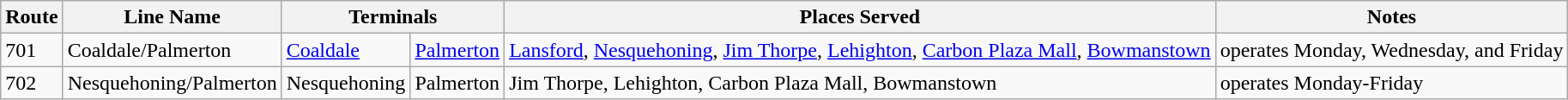<table class=wikitable>
<tr>
<th>Route</th>
<th>Line Name</th>
<th colspan=2>Terminals</th>
<th>Places Served</th>
<th>Notes</th>
</tr>
<tr>
<td valign=top><div>701</div></td>
<td>Coaldale/Palmerton</td>
<td><a href='#'>Coaldale</a></td>
<td><a href='#'>Palmerton</a></td>
<td><a href='#'>Lansford</a>, <a href='#'>Nesquehoning</a>, <a href='#'>Jim Thorpe</a>, <a href='#'>Lehighton</a>, <a href='#'>Carbon Plaza Mall</a>, <a href='#'>Bowmanstown</a></td>
<td>operates Monday, Wednesday, and Friday</td>
</tr>
<tr>
<td valign=top><div>702</div></td>
<td>Nesquehoning/Palmerton</td>
<td>Nesquehoning</td>
<td>Palmerton</td>
<td>Jim Thorpe, Lehighton, Carbon Plaza Mall, Bowmanstown</td>
<td>operates Monday-Friday</td>
</tr>
</table>
